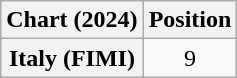<table class="wikitable sortable plainrowheaders" style="text-align:center">
<tr>
<th scope="col">Chart (2024)</th>
<th scope="col">Position</th>
</tr>
<tr>
<th scope="row">Italy (FIMI)</th>
<td>9</td>
</tr>
</table>
